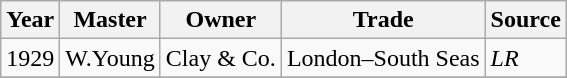<table class=" wikitable">
<tr>
<th>Year</th>
<th>Master</th>
<th>Owner</th>
<th>Trade</th>
<th>Source</th>
</tr>
<tr>
<td>1929</td>
<td>W.Young</td>
<td>Clay & Co.</td>
<td>London–South Seas</td>
<td><em>LR</em></td>
</tr>
<tr>
</tr>
</table>
